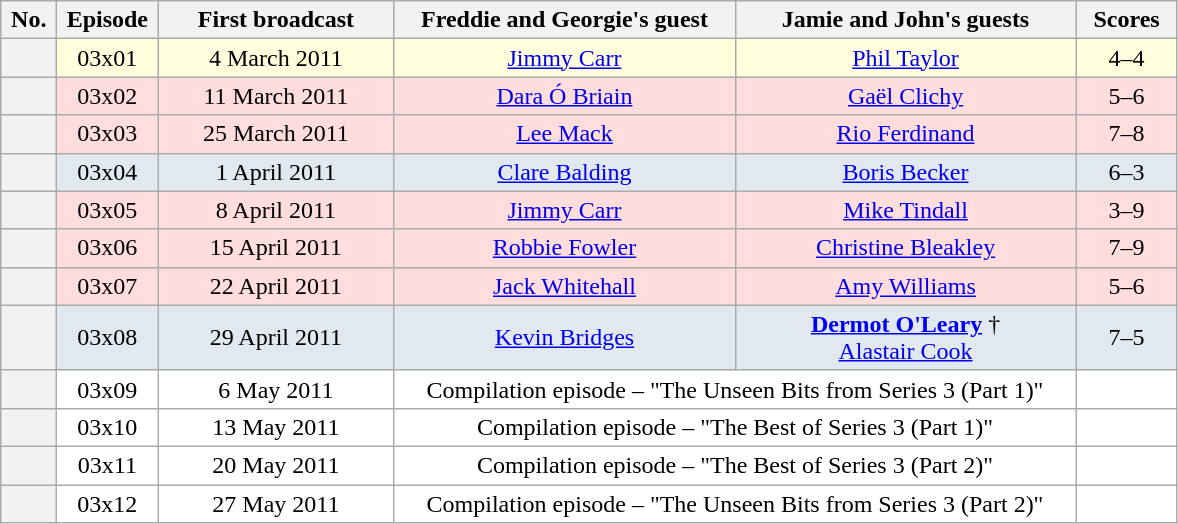<table class="wikitable plainrowheaders"  style="text-align:center;">
<tr>
<th scope"col" style="width:30px;">No.</th>
<th scope"col" style="width:60px;">Episode</th>
<th scope"col" style="width:150px;">First broadcast</th>
<th scope"col" style="width:220px;">Freddie and Georgie's guest</th>
<th scope"col" style="width:220px;">Jamie and John's guests</th>
<th scope"col" style="width:60px;">Scores</th>
</tr>
<tr style="background:#ffd;">
<th scope="row"></th>
<td>03x01</td>
<td>4 March 2011</td>
<td><a href='#'>Jimmy Carr</a></td>
<td><a href='#'>Phil Taylor</a></td>
<td>4–4</td>
</tr>
<tr style="background:#fdd;">
<th scope="row"></th>
<td>03x02</td>
<td>11 March 2011</td>
<td><a href='#'>Dara Ó Briain</a></td>
<td><a href='#'>Gaël Clichy</a></td>
<td>5–6</td>
</tr>
<tr style="background:#fdd;">
<th scope="row"></th>
<td>03x03</td>
<td>25 March 2011</td>
<td><a href='#'>Lee Mack</a></td>
<td><a href='#'>Rio Ferdinand</a></td>
<td>7–8</td>
</tr>
<tr style="background:#E1E8EF;">
<th scope="row"></th>
<td>03x04</td>
<td>1 April 2011</td>
<td><a href='#'>Clare Balding</a></td>
<td><a href='#'>Boris Becker</a></td>
<td>6–3</td>
</tr>
<tr style="background:#fdd;">
<th scope="row"></th>
<td>03x05</td>
<td>8 April 2011</td>
<td><a href='#'>Jimmy Carr</a></td>
<td><a href='#'>Mike Tindall</a></td>
<td>3–9</td>
</tr>
<tr style="background:#fdd;">
<th scope="row"></th>
<td>03x06</td>
<td>15 April 2011</td>
<td><a href='#'>Robbie Fowler</a></td>
<td><a href='#'>Christine Bleakley</a></td>
<td>7–9</td>
</tr>
<tr style="background:#fdd;">
<th scope="row"></th>
<td>03x07</td>
<td>22 April 2011</td>
<td><a href='#'>Jack Whitehall</a></td>
<td><a href='#'>Amy Williams</a></td>
<td>5–6</td>
</tr>
<tr style="background:#E1E8EF;">
<th scope="row"></th>
<td>03x08</td>
<td>29 April 2011</td>
<td><a href='#'>Kevin Bridges</a></td>
<td><strong><a href='#'>Dermot O'Leary</a></strong> †<br><a href='#'>Alastair Cook</a></td>
<td>7–5</td>
</tr>
<tr style="background:#fff;">
<th scope="row"></th>
<td>03x09</td>
<td>6 May 2011</td>
<td colspan="2">Compilation episode – "The Unseen Bits from Series 3 (Part 1)"</td>
<td></td>
</tr>
<tr style="background:#fff;">
<th scope="row"></th>
<td>03x10</td>
<td>13 May 2011</td>
<td colspan="2">Compilation episode – "The Best of Series 3 (Part 1)"</td>
<td></td>
</tr>
<tr style="background:#fff;">
<th scope="row"></th>
<td>03x11</td>
<td>20 May 2011</td>
<td colspan="2">Compilation episode – "The Best of Series 3 (Part 2)"</td>
<td></td>
</tr>
<tr style="background:#fff;">
<th scope="row"></th>
<td>03x12</td>
<td>27 May 2011</td>
<td colspan="2">Compilation episode – "The Unseen Bits from Series 3 (Part 2)"</td>
<td></td>
</tr>
</table>
